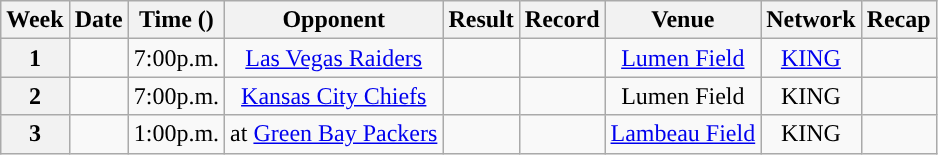<table class="wikitable" style="text-align:center">
<tr>
<th>Week</th>
<th>Date</th>
<th>Time (<a href='#'></a>)</th>
<th>Opponent</th>
<th>Result</th>
<th>Record</th>
<th>Venue</th>
<th>Network</th>
<th>Recap</th>
</tr>
<tr>
<th>1</th>
<td></td>
<td>7:00p.m.</td>
<td><a href='#'>Las Vegas Raiders</a></td>
<td></td>
<td></td>
<td><a href='#'>Lumen Field</a></td>
<td><a href='#'>KING</a></td>
<td></td>
</tr>
<tr>
<th>2</th>
<td></td>
<td>7:00p.m.</td>
<td><a href='#'>Kansas City Chiefs</a></td>
<td></td>
<td></td>
<td>Lumen Field</td>
<td>KING</td>
<td></td>
</tr>
<tr>
<th>3</th>
<td></td>
<td>1:00p.m.</td>
<td>at <a href='#'>Green Bay Packers</a></td>
<td></td>
<td></td>
<td><a href='#'>Lambeau Field</a></td>
<td>KING</td>
<td></td>
</tr>
</table>
